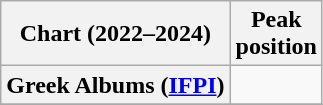<table class="wikitable sortable plainrowheaders">
<tr>
<th scope="col">Chart (2022–2024)</th>
<th scope="col">Peak<br>position</th>
</tr>
<tr>
<th scope="row">Greek Albums (<a href='#'>IFPI</a>)</th>
<td></td>
</tr>
<tr>
</tr>
</table>
